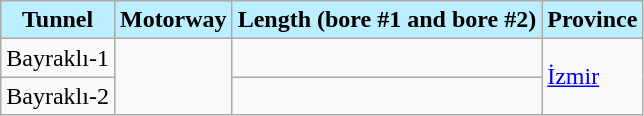<table class="wikitable">
<tr>
<th style="background-color:#bbeeff">Tunnel</th>
<th style="background-color:#bbeeff">Motorway</th>
<th style="background-color:#bbeeff">Length (bore #1 and bore #2)</th>
<th style="background-color:#bbeeff">Province</th>
</tr>
<tr>
<td>Bayraklı-1</td>
<td rowspan=2> </td>
<td></td>
<td rowspan=2><a href='#'>İzmir</a></td>
</tr>
<tr>
<td>Bayraklı-2</td>
<td></td>
</tr>
</table>
